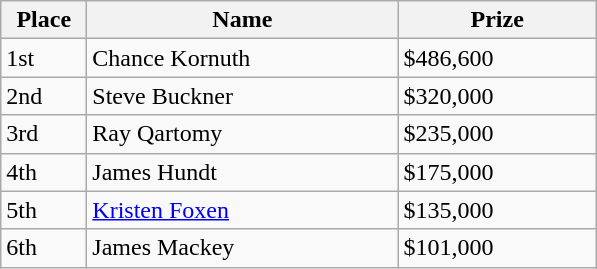<table class="wikitable">
<tr>
<th style="width:50px;">Place</th>
<th style="width:200px;">Name</th>
<th style="width:125px;">Prize</th>
</tr>
<tr>
<td>1st</td>
<td> Chance Kornuth</td>
<td>$486,600</td>
</tr>
<tr>
<td>2nd</td>
<td> Steve Buckner</td>
<td>$320,000</td>
</tr>
<tr>
<td>3rd</td>
<td> Ray Qartomy</td>
<td>$235,000</td>
</tr>
<tr>
<td>4th</td>
<td> James Hundt</td>
<td>$175,000</td>
</tr>
<tr>
<td>5th</td>
<td>  <a href='#'>Kristen Foxen</a></td>
<td>$135,000</td>
</tr>
<tr>
<td>6th</td>
<td> James Mackey</td>
<td>$101,000</td>
</tr>
</table>
